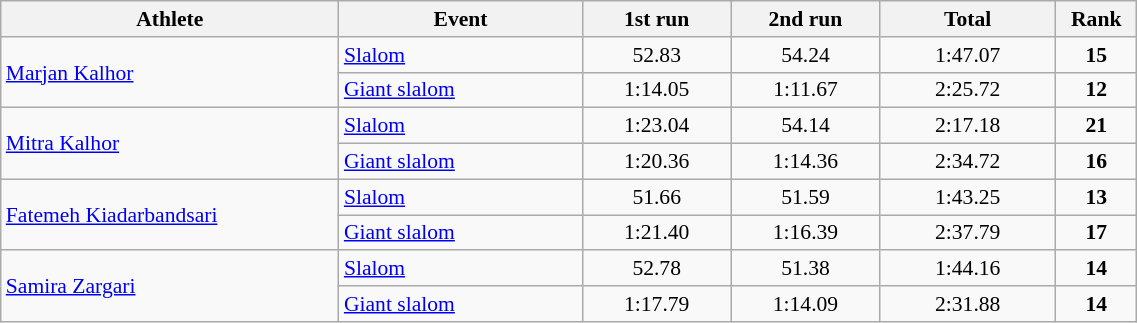<table class="wikitable" width="60%" style="text-align:center; font-size:90%">
<tr>
<th width="25%">Athlete</th>
<th width="18%">Event</th>
<th width="11%">1st run</th>
<th width="11%">2nd run</th>
<th width="13%">Total</th>
<th width="6%">Rank</th>
</tr>
<tr>
<td rowspan=2 align="left"><a href='#'>Marjan Kalhor</a></td>
<td align="left"><a href='#'>Slalom</a></td>
<td>52.83</td>
<td>54.24</td>
<td>1:47.07</td>
<td><strong>15</strong></td>
</tr>
<tr>
<td align="left"><a href='#'>Giant slalom</a></td>
<td>1:14.05</td>
<td>1:11.67</td>
<td>2:25.72</td>
<td><strong>12</strong></td>
</tr>
<tr>
<td rowspan=2 align="left"><a href='#'>Mitra Kalhor</a></td>
<td align="left"><a href='#'>Slalom</a></td>
<td>1:23.04</td>
<td>54.14</td>
<td>2:17.18</td>
<td><strong>21</strong></td>
</tr>
<tr>
<td align="left"><a href='#'>Giant slalom</a></td>
<td>1:20.36</td>
<td>1:14.36</td>
<td>2:34.72</td>
<td><strong>16</strong></td>
</tr>
<tr>
<td rowspan=2 align="left"><a href='#'>Fatemeh Kiadarbandsari</a></td>
<td align="left"><a href='#'>Slalom</a></td>
<td>51.66</td>
<td>51.59</td>
<td>1:43.25</td>
<td><strong>13</strong></td>
</tr>
<tr>
<td align="left"><a href='#'>Giant slalom</a></td>
<td>1:21.40</td>
<td>1:16.39</td>
<td>2:37.79</td>
<td><strong>17</strong></td>
</tr>
<tr>
<td rowspan=2 align="left"><a href='#'>Samira Zargari</a></td>
<td align="left"><a href='#'>Slalom</a></td>
<td>52.78</td>
<td>51.38</td>
<td>1:44.16</td>
<td><strong>14</strong></td>
</tr>
<tr>
<td align="left"><a href='#'>Giant slalom</a></td>
<td>1:17.79</td>
<td>1:14.09</td>
<td>2:31.88</td>
<td><strong>14</strong></td>
</tr>
</table>
